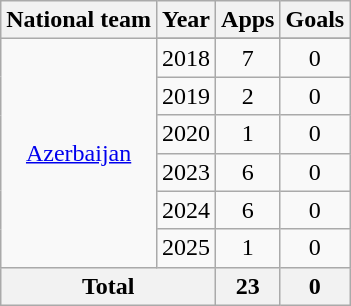<table class="wikitable" style="text-align:center">
<tr>
<th>National team</th>
<th>Year</th>
<th>Apps</th>
<th>Goals</th>
</tr>
<tr>
<td rowspan="7"><a href='#'>Azerbaijan</a></td>
</tr>
<tr>
<td>2018</td>
<td>7</td>
<td>0</td>
</tr>
<tr>
<td>2019</td>
<td>2</td>
<td>0</td>
</tr>
<tr>
<td>2020</td>
<td>1</td>
<td>0</td>
</tr>
<tr>
<td>2023</td>
<td>6</td>
<td>0</td>
</tr>
<tr>
<td>2024</td>
<td>6</td>
<td>0</td>
</tr>
<tr>
<td>2025</td>
<td>1</td>
<td>0</td>
</tr>
<tr>
<th colspan="2">Total</th>
<th>23</th>
<th>0</th>
</tr>
</table>
